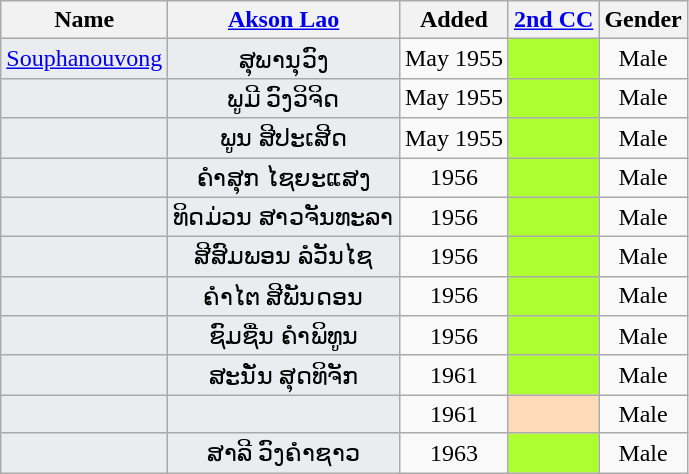<table class="wikitable sortable" style=text-align:center>
<tr>
<th>Name</th>
<th class="unsortable"><a href='#'>Akson Lao</a></th>
<th>Added</th>
<th unsortable><a href='#'>2nd CC</a></th>
<th>Gender</th>
</tr>
<tr>
<td bgcolor = #EAECF0><a href='#'>Souphanouvong</a></td>
<td bgcolor = #EAECF0>ສຸພານຸວົງ</td>
<td>May 1955</td>
<td bgcolor = GreenYellow></td>
<td>Male</td>
</tr>
<tr>
<td bgcolor = #EAECF0></td>
<td bgcolor = #EAECF0>ພູມີ ວົງວິຈິດ</td>
<td>May 1955</td>
<td bgcolor = GreenYellow></td>
<td>Male</td>
</tr>
<tr>
<td bgcolor = #EAECF0></td>
<td bgcolor = #EAECF0>ພູນ ສີປະເສີດ</td>
<td>May 1955</td>
<td bgcolor = GreenYellow></td>
<td>Male</td>
</tr>
<tr>
<td bgcolor = #EAECF0></td>
<td bgcolor = #EAECF0>ຄຳສຸກ ໄຊຍະແສງ</td>
<td>1956</td>
<td bgcolor = GreenYellow></td>
<td>Male</td>
</tr>
<tr>
<td bgcolor = #EAECF0></td>
<td bgcolor = #EAECF0>ທິດມ່ວນ ສາວຈັນທະລາ</td>
<td>1956</td>
<td bgcolor = GreenYellow></td>
<td>Male</td>
</tr>
<tr>
<td bgcolor = #EAECF0></td>
<td bgcolor = #EAECF0>ສີສົມພອນ ລໍວັນໄຊ</td>
<td>1956</td>
<td bgcolor = GreenYellow></td>
<td>Male</td>
</tr>
<tr>
<td bgcolor = #EAECF0></td>
<td bgcolor = #EAECF0>ຄໍາໄຕ ສີພັນດອນ</td>
<td>1956</td>
<td bgcolor = GreenYellow></td>
<td>Male</td>
</tr>
<tr>
<td bgcolor = #EAECF0></td>
<td bgcolor = #EAECF0>ຊົມຊື່ນ ຄຳພິທູນ</td>
<td>1956</td>
<td bgcolor = GreenYellow></td>
<td>Male</td>
</tr>
<tr>
<td bgcolor = #EAECF0></td>
<td bgcolor = #EAECF0>ສະນັ່ນ ສຸດທິຈັກ</td>
<td>1961</td>
<td bgcolor = GreenYellow></td>
<td>Male</td>
</tr>
<tr>
<td bgcolor = #EAECF0></td>
<td bgcolor = #EAECF0></td>
<td>1961</td>
<td bgcolor = PeachPuff></td>
<td>Male</td>
</tr>
<tr>
<td bgcolor = #EAECF0></td>
<td bgcolor = #EAECF0>ສາລີ ວົງຄໍາຊາວ</td>
<td>1963</td>
<td bgcolor = GreenYellow></td>
<td>Male</td>
</tr>
</table>
